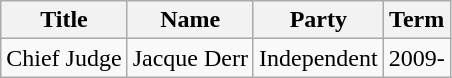<table class = "wikitable">
<tr>
<th>Title</th>
<th>Name</th>
<th>Party</th>
<th>Term</th>
</tr>
<tr>
<td>Chief Judge</td>
<td>Jacque Derr</td>
<td>Independent</td>
<td>2009-</td>
</tr>
</table>
